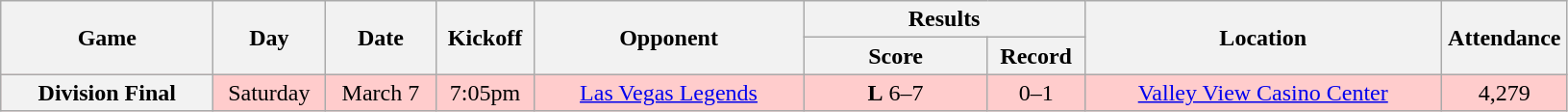<table class="wikitable">
<tr>
<th rowspan="2" width="140">Game</th>
<th rowspan="2" width="70">Day</th>
<th rowspan="2" width="70">Date</th>
<th rowspan="2" width="60">Kickoff</th>
<th rowspan="2" width="180">Opponent</th>
<th colspan="2" width="180">Results</th>
<th rowspan="2" width="240">Location</th>
<th rowspan="2" width="80">Attendance</th>
</tr>
<tr>
<th width="120">Score</th>
<th width="60">Record</th>
</tr>
<tr style="text-align:center; background:#ffcccc;">
<th>Division Final</th>
<td>Saturday</td>
<td>March 7</td>
<td>7:05pm</td>
<td><a href='#'>Las Vegas Legends</a></td>
<td><strong>L</strong> 6–7</td>
<td>0–1</td>
<td><a href='#'>Valley View Casino Center</a></td>
<td>4,279</td>
</tr>
</table>
